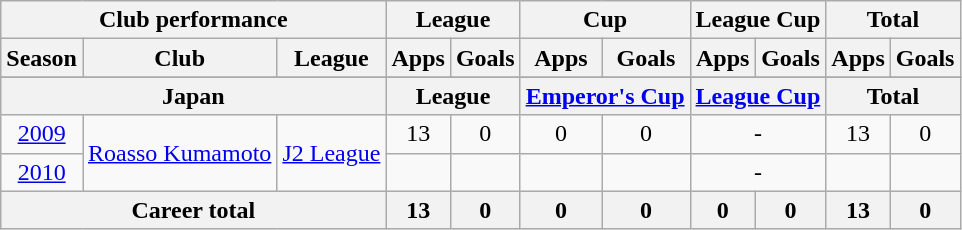<table class="wikitable" style="text-align:center">
<tr>
<th colspan=3>Club performance</th>
<th colspan=2>League</th>
<th colspan=2>Cup</th>
<th colspan=2>League Cup</th>
<th colspan=2>Total</th>
</tr>
<tr>
<th>Season</th>
<th>Club</th>
<th>League</th>
<th>Apps</th>
<th>Goals</th>
<th>Apps</th>
<th>Goals</th>
<th>Apps</th>
<th>Goals</th>
<th>Apps</th>
<th>Goals</th>
</tr>
<tr>
</tr>
<tr>
<th colspan=3>Japan</th>
<th colspan=2>League</th>
<th colspan=2><a href='#'>Emperor's Cup</a></th>
<th colspan=2><a href='#'>League Cup</a></th>
<th colspan=2>Total</th>
</tr>
<tr>
<td><a href='#'>2009</a></td>
<td rowspan="2"><a href='#'>Roasso Kumamoto</a></td>
<td rowspan="2"><a href='#'>J2 League</a></td>
<td>13</td>
<td>0</td>
<td>0</td>
<td>0</td>
<td colspan="2">-</td>
<td>13</td>
<td>0</td>
</tr>
<tr>
<td><a href='#'>2010</a></td>
<td></td>
<td></td>
<td></td>
<td></td>
<td colspan="2">-</td>
<td></td>
<td></td>
</tr>
<tr>
<th colspan=3>Career total</th>
<th>13</th>
<th>0</th>
<th>0</th>
<th>0</th>
<th>0</th>
<th>0</th>
<th>13</th>
<th>0</th>
</tr>
</table>
